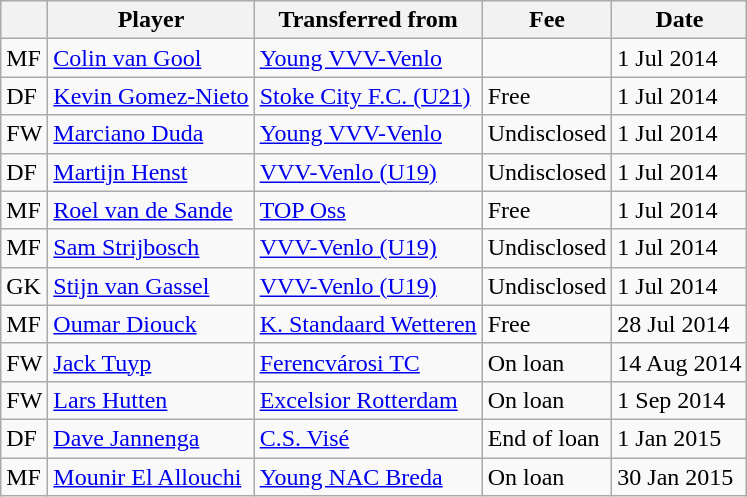<table class="wikitable plainrowheaders sortable">
<tr>
<th></th>
<th scope="col">Player</th>
<th>Transferred from</th>
<th style="width: 65px;">Fee</th>
<th scope="col">Date</th>
</tr>
<tr>
<td>MF</td>
<td> <a href='#'>Colin van Gool</a></td>
<td> <a href='#'>Young VVV-Venlo</a></td>
<td></td>
<td>1 Jul 2014</td>
</tr>
<tr>
<td>DF</td>
<td> <a href='#'>Kevin Gomez-Nieto</a></td>
<td> <a href='#'>Stoke City F.C. (U21)</a></td>
<td>Free</td>
<td>1 Jul 2014</td>
</tr>
<tr>
<td>FW</td>
<td> <a href='#'>Marciano Duda</a></td>
<td> <a href='#'>Young VVV-Venlo</a></td>
<td>Undisclosed</td>
<td>1 Jul 2014</td>
</tr>
<tr>
<td>DF</td>
<td> <a href='#'>Martijn Henst</a></td>
<td> <a href='#'>VVV-Venlo (U19)</a></td>
<td>Undisclosed</td>
<td>1 Jul 2014</td>
</tr>
<tr>
<td>MF</td>
<td> <a href='#'>Roel van de Sande</a></td>
<td> <a href='#'>TOP Oss</a></td>
<td>Free</td>
<td>1 Jul 2014</td>
</tr>
<tr>
<td>MF</td>
<td> <a href='#'>Sam Strijbosch</a></td>
<td> <a href='#'>VVV-Venlo (U19)</a></td>
<td>Undisclosed</td>
<td>1 Jul 2014</td>
</tr>
<tr>
<td>GK</td>
<td> <a href='#'>Stijn van Gassel</a></td>
<td> <a href='#'>VVV-Venlo (U19)</a></td>
<td>Undisclosed</td>
<td>1 Jul 2014</td>
</tr>
<tr>
<td>MF</td>
<td> <a href='#'>Oumar Diouck</a></td>
<td> <a href='#'>K. Standaard Wetteren</a></td>
<td>Free</td>
<td>28 Jul 2014</td>
</tr>
<tr>
<td>FW</td>
<td> <a href='#'>Jack Tuyp</a></td>
<td> <a href='#'>Ferencvárosi TC</a></td>
<td>On loan</td>
<td>14 Aug 2014</td>
</tr>
<tr>
<td>FW</td>
<td> <a href='#'>Lars Hutten</a></td>
<td> <a href='#'>Excelsior Rotterdam</a></td>
<td>On loan</td>
<td>1 Sep 2014</td>
</tr>
<tr>
<td>DF</td>
<td> <a href='#'>Dave Jannenga</a></td>
<td> <a href='#'>C.S. Visé</a></td>
<td>End of loan</td>
<td>1 Jan 2015</td>
</tr>
<tr>
<td>MF</td>
<td> <a href='#'>Mounir El Allouchi</a></td>
<td> <a href='#'>Young NAC Breda</a></td>
<td>On loan</td>
<td>30 Jan 2015</td>
</tr>
</table>
